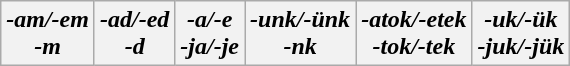<table class="wikitable" align=center>
<tr>
<th><em>-am/-em<br>-m</em></th>
<th><em>-ad/-ed<br>-d</em></th>
<th><em>-a/-e<br>-ja/-je</em></th>
<th><em>-unk/-ünk<br>-nk</em></th>
<th><em>-atok/-etek<br>-tok/-tek</em></th>
<th><em>-uk/-ük<br>-juk/-jük</em></th>
</tr>
</table>
